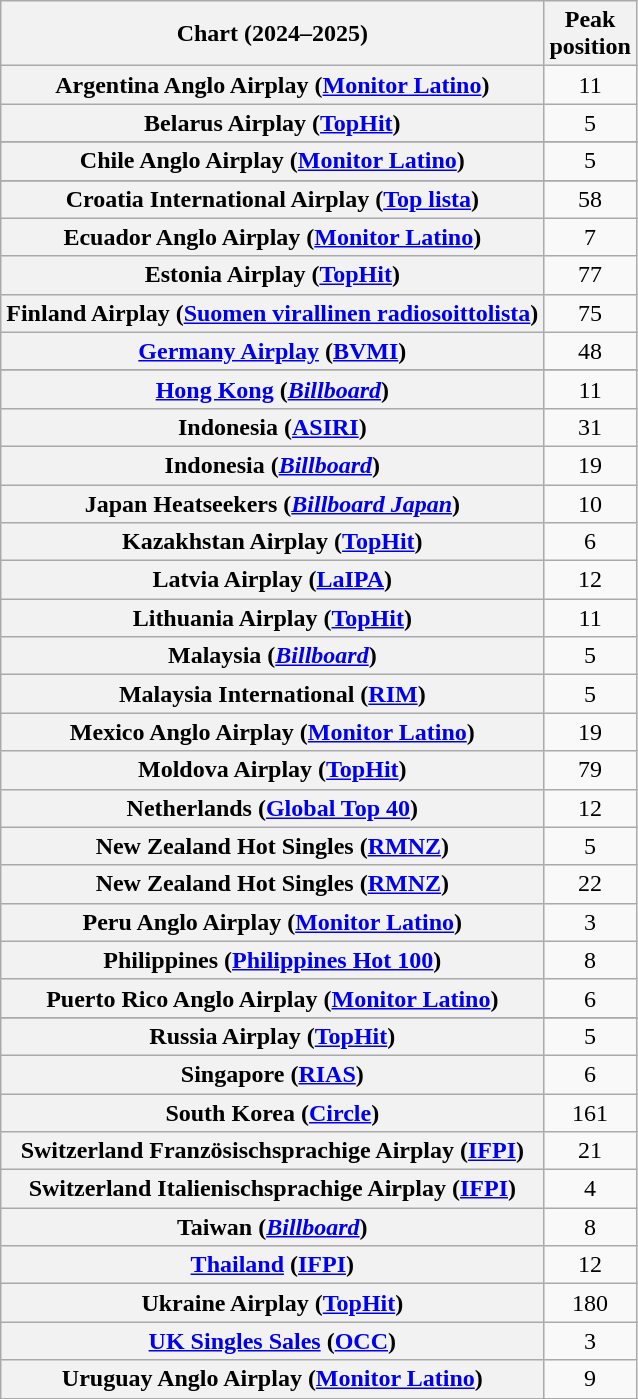<table class="wikitable sortable plainrowheaders" style="text-align:center">
<tr>
<th scope="col">Chart (2024–2025)</th>
<th scope="col">Peak<br>position</th>
</tr>
<tr>
<th scope="row">Argentina Anglo Airplay (<a href='#'>Monitor Latino</a>)</th>
<td>11</td>
</tr>
<tr>
<th scope="row">Belarus Airplay (<a href='#'>TopHit</a>)</th>
<td>5</td>
</tr>
<tr>
</tr>
<tr>
<th scope="row">Chile Anglo Airplay (<a href='#'>Monitor Latino</a>)</th>
<td>5</td>
</tr>
<tr>
</tr>
<tr>
<th scope="row">Croatia International Airplay (<a href='#'>Top lista</a>)</th>
<td>58</td>
</tr>
<tr>
<th scope="row">Ecuador Anglo Airplay (<a href='#'>Monitor Latino</a>)</th>
<td>7</td>
</tr>
<tr>
<th scope="row">Estonia Airplay (<a href='#'>TopHit</a>)</th>
<td>77</td>
</tr>
<tr>
<th scope="row">Finland Airplay (<a href='#'>Suomen virallinen radiosoittolista</a>)</th>
<td>75</td>
</tr>
<tr>
<th scope="row"><a href='#'>Germany Airplay</a> (<a href='#'>BVMI</a>)</th>
<td>48</td>
</tr>
<tr>
</tr>
<tr>
<th scope="row"><a href='#'>Hong Kong</a> (<em><a href='#'>Billboard</a></em>)</th>
<td>11</td>
</tr>
<tr>
<th scope="row">Indonesia (<a href='#'>ASIRI</a>)</th>
<td>31</td>
</tr>
<tr>
<th scope="row">Indonesia (<em><a href='#'>Billboard</a></em>)</th>
<td>19</td>
</tr>
<tr>
<th scope="row">Japan Heatseekers (<em><a href='#'>Billboard Japan</a></em>)</th>
<td>10</td>
</tr>
<tr>
<th scope="row">Kazakhstan Airplay (<a href='#'>TopHit</a>)</th>
<td>6</td>
</tr>
<tr>
<th scope="row">Latvia Airplay (<a href='#'>LaIPA</a>)</th>
<td>12</td>
</tr>
<tr>
<th scope="row">Lithuania Airplay (<a href='#'>TopHit</a>)</th>
<td>11</td>
</tr>
<tr>
<th scope="row">Malaysia (<em><a href='#'>Billboard</a></em>)</th>
<td>5</td>
</tr>
<tr>
<th scope="row">Malaysia International (<a href='#'>RIM</a>)</th>
<td>5</td>
</tr>
<tr>
<th scope="row">Mexico Anglo Airplay (<a href='#'>Monitor Latino</a>)</th>
<td>19</td>
</tr>
<tr>
<th scope="row">Moldova Airplay (<a href='#'>TopHit</a>)</th>
<td>79</td>
</tr>
<tr>
<th scope="row">Netherlands (<a href='#'>Global Top 40</a>)</th>
<td>12</td>
</tr>
<tr>
<th scope="row">New Zealand Hot Singles (<a href='#'>RMNZ</a>)</th>
<td>5</td>
</tr>
<tr>
<th scope="row">New Zealand Hot Singles (<a href='#'>RMNZ</a>)<br></th>
<td>22</td>
</tr>
<tr>
<th scope="row">Peru Anglo Airplay (<a href='#'>Monitor Latino</a>)</th>
<td>3</td>
</tr>
<tr>
<th scope="row">Philippines (<a href='#'>Philippines Hot 100</a>)</th>
<td>8</td>
</tr>
<tr>
<th scope="row">Puerto Rico Anglo Airplay (<a href='#'>Monitor Latino</a>)</th>
<td>6</td>
</tr>
<tr>
</tr>
<tr>
<th scope="row">Russia Airplay (<a href='#'>TopHit</a>)</th>
<td>5</td>
</tr>
<tr>
<th scope="row">Singapore (<a href='#'>RIAS</a>)</th>
<td>6</td>
</tr>
<tr>
<th scope="row">South Korea (<a href='#'>Circle</a>)</th>
<td>161</td>
</tr>
<tr>
<th scope="row">Switzerland Französischsprachige Airplay (<a href='#'>IFPI</a>)</th>
<td>21</td>
</tr>
<tr>
<th scope="row">Switzerland Italienischsprachige Airplay (<a href='#'>IFPI</a>)</th>
<td>4</td>
</tr>
<tr>
<th scope="row">Taiwan (<em><a href='#'>Billboard</a></em>)</th>
<td>8</td>
</tr>
<tr>
<th scope="row"><a href='#'>Thailand</a> (<a href='#'>IFPI</a>)</th>
<td>12</td>
</tr>
<tr>
<th scope="row">Ukraine Airplay (<a href='#'>TopHit</a>)</th>
<td>180</td>
</tr>
<tr>
<th scope="row"><a href='#'>UK Singles Sales</a> (<a href='#'>OCC</a>)</th>
<td>3</td>
</tr>
<tr>
<th scope="row">Uruguay Anglo Airplay (<a href='#'>Monitor Latino</a>)</th>
<td>9</td>
</tr>
<tr>
</tr>
<tr>
</tr>
<tr>
</tr>
<tr>
</tr>
<tr>
</tr>
<tr>
</tr>
</table>
